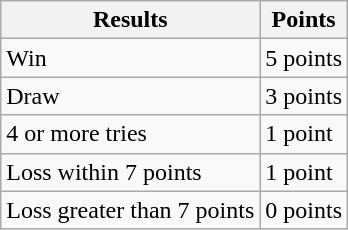<table class="wikitable">
<tr>
<th>Results</th>
<th>Points</th>
</tr>
<tr>
<td>Win</td>
<td>5 points</td>
</tr>
<tr>
<td>Draw</td>
<td>3 points</td>
</tr>
<tr>
<td>4 or more tries</td>
<td>1 point</td>
</tr>
<tr>
<td>Loss within 7 points</td>
<td>1 point</td>
</tr>
<tr>
<td>Loss greater than 7 points</td>
<td>0 points</td>
</tr>
</table>
